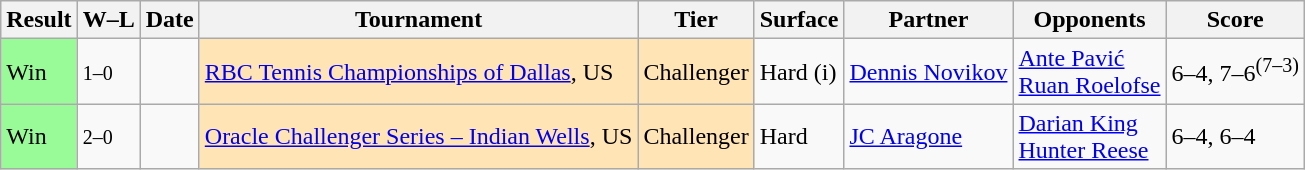<table class="sortable wikitable">
<tr>
<th>Result</th>
<th class="unsortable">W–L</th>
<th>Date</th>
<th>Tournament</th>
<th>Tier</th>
<th>Surface</th>
<th>Partner</th>
<th>Opponents</th>
<th class="unsortable">Score</th>
</tr>
<tr>
<td bgcolor=98FB98>Win</td>
<td><small>1–0</small></td>
<td><a href='#'></a></td>
<td style="background:moccasin;"><a href='#'>RBC Tennis Championships of Dallas</a>, US</td>
<td style="background:moccasin;">Challenger</td>
<td>Hard (i)</td>
<td> <a href='#'>Dennis Novikov</a></td>
<td> <a href='#'>Ante Pavić</a><br> <a href='#'>Ruan Roelofse</a></td>
<td>6–4, 7–6<sup>(7–3)</sup></td>
</tr>
<tr>
<td bgcolor=98FB98>Win</td>
<td><small>2–0</small></td>
<td><a href='#'></a></td>
<td style="background:moccasin;"><a href='#'>Oracle Challenger Series – Indian Wells</a>, US</td>
<td style="background:moccasin;">Challenger</td>
<td>Hard</td>
<td> <a href='#'>JC Aragone</a></td>
<td> <a href='#'>Darian King</a><br> <a href='#'>Hunter Reese</a></td>
<td>6–4, 6–4</td>
</tr>
</table>
